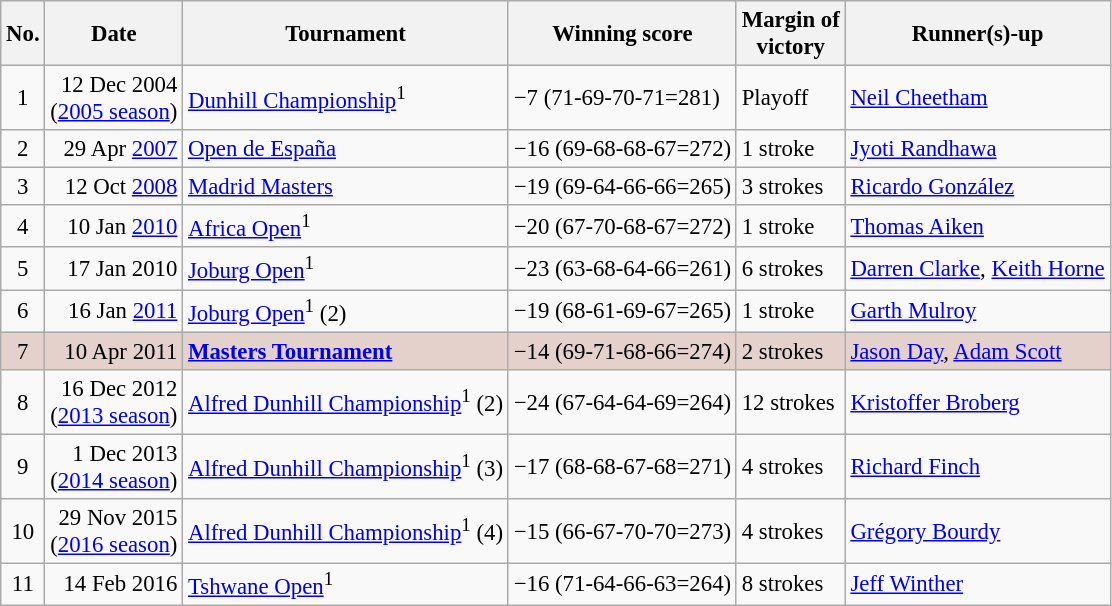<table class="wikitable" style="font-size:95%;">
<tr>
<th>No.</th>
<th>Date</th>
<th>Tournament</th>
<th>Winning score</th>
<th>Margin of<br>victory</th>
<th>Runner(s)-up</th>
</tr>
<tr>
<td align=center>1</td>
<td align=right>12 Dec 2004<br>(<a href='#'>2005 season</a>)</td>
<td><a href='#'>Dunhill Championship</a><sup>1</sup></td>
<td>−7 (71-69-70-71=281)</td>
<td>Playoff</td>
<td> <a href='#'>Neil Cheetham</a></td>
</tr>
<tr>
<td align=center>2</td>
<td align=right>29 Apr <a href='#'>2007</a></td>
<td><a href='#'>Open de España</a></td>
<td>−16 (69-68-68-67=272)</td>
<td>1 stroke</td>
<td> <a href='#'>Jyoti Randhawa</a></td>
</tr>
<tr>
<td align=center>3</td>
<td align=right>12 Oct <a href='#'>2008</a></td>
<td><a href='#'>Madrid Masters</a></td>
<td>−19 (69-64-66-66=265)</td>
<td>3 strokes</td>
<td> <a href='#'>Ricardo González</a></td>
</tr>
<tr>
<td align=center>4</td>
<td align=right>10 Jan <a href='#'>2010</a></td>
<td><a href='#'>Africa Open</a><sup>1</sup></td>
<td>−20 (67-70-68-67=272)</td>
<td>1 stroke</td>
<td> <a href='#'>Thomas Aiken</a></td>
</tr>
<tr>
<td align=center>5</td>
<td align=right>17 Jan 2010</td>
<td><a href='#'>Joburg Open</a><sup>1</sup></td>
<td>−23 (63-68-64-66=261)</td>
<td>6 strokes</td>
<td> <a href='#'>Darren Clarke</a>,  <a href='#'>Keith Horne</a></td>
</tr>
<tr>
<td align=center>6</td>
<td align=right>16 Jan <a href='#'>2011</a></td>
<td><a href='#'>Joburg Open</a><sup>1</sup> (2)</td>
<td>−19 (68-61-69-67=265)</td>
<td>1 stroke</td>
<td> <a href='#'>Garth Mulroy</a></td>
</tr>
<tr style="background:#e5d1cb;">
<td align=center>7</td>
<td align=right>10 Apr 2011</td>
<td><strong><a href='#'>Masters Tournament</a></strong></td>
<td>−14 (69-71-68-66=274)</td>
<td>2 strokes</td>
<td> <a href='#'>Jason Day</a>,  <a href='#'>Adam Scott</a></td>
</tr>
<tr>
<td align=center>8</td>
<td align=right>16 Dec 2012<br>(<a href='#'>2013 season</a>)</td>
<td><a href='#'>Alfred Dunhill Championship</a><sup>1</sup> (2)</td>
<td>−24 (67-64-64-69=264)</td>
<td>12 strokes</td>
<td> <a href='#'>Kristoffer Broberg</a></td>
</tr>
<tr>
<td align=center>9</td>
<td align=right>1 Dec 2013<br>(<a href='#'>2014 season</a>)</td>
<td><a href='#'>Alfred Dunhill Championship</a><sup>1</sup> (3)</td>
<td>−17 (68-68-67-68=271)</td>
<td>4 strokes</td>
<td> <a href='#'>Richard Finch</a></td>
</tr>
<tr>
<td align=center>10</td>
<td align=right>29 Nov 2015<br>(<a href='#'>2016 season</a>)</td>
<td><a href='#'>Alfred Dunhill Championship</a><sup>1</sup> (4)</td>
<td>−15 (66-67-70-70=273)</td>
<td>4 strokes</td>
<td> <a href='#'>Grégory Bourdy</a></td>
</tr>
<tr>
<td align=center>11</td>
<td align=right>14 Feb 2016</td>
<td><a href='#'>Tshwane Open</a><sup>1</sup></td>
<td>−16 (71-64-66-63=264)</td>
<td>8 strokes</td>
<td> <a href='#'>Jeff Winther</a></td>
</tr>
</table>
